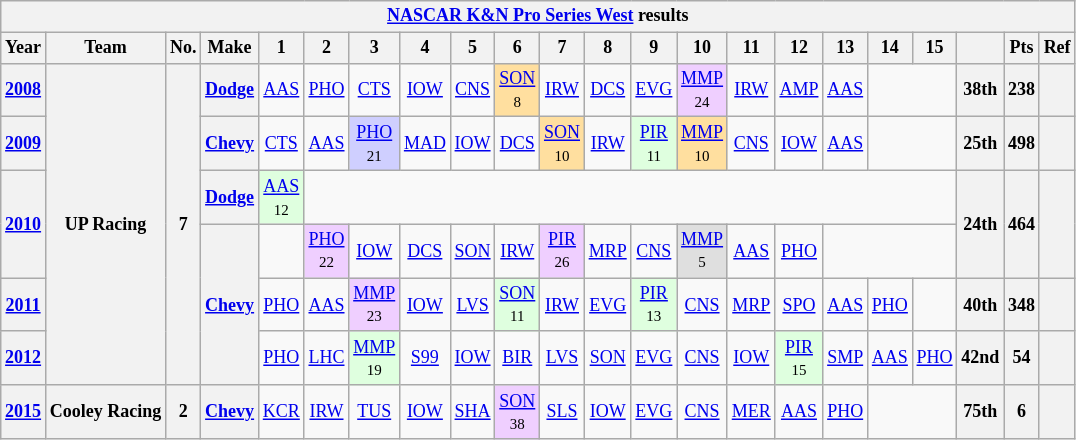<table class="wikitable" style="text-align:center; font-size:75%">
<tr>
<th colspan=23><a href='#'>NASCAR K&N Pro Series West</a> results</th>
</tr>
<tr>
<th>Year</th>
<th>Team</th>
<th>No.</th>
<th>Make</th>
<th>1</th>
<th>2</th>
<th>3</th>
<th>4</th>
<th>5</th>
<th>6</th>
<th>7</th>
<th>8</th>
<th>9</th>
<th>10</th>
<th>11</th>
<th>12</th>
<th>13</th>
<th>14</th>
<th>15</th>
<th></th>
<th>Pts</th>
<th>Ref</th>
</tr>
<tr>
<th><a href='#'>2008</a></th>
<th rowspan=6>UP Racing</th>
<th rowspan=6>7</th>
<th><a href='#'>Dodge</a></th>
<td><a href='#'>AAS</a></td>
<td><a href='#'>PHO</a></td>
<td><a href='#'>CTS</a></td>
<td><a href='#'>IOW</a></td>
<td><a href='#'>CNS</a></td>
<td style="background:#FFDF9F;"><a href='#'>SON</a><br><small>8</small></td>
<td><a href='#'>IRW</a></td>
<td><a href='#'>DCS</a></td>
<td><a href='#'>EVG</a></td>
<td style="background:#EFCFFF;"><a href='#'>MMP</a><br><small>24</small></td>
<td><a href='#'>IRW</a></td>
<td><a href='#'>AMP</a></td>
<td><a href='#'>AAS</a></td>
<td colspan=2></td>
<th>38th</th>
<th>238</th>
<th></th>
</tr>
<tr>
<th><a href='#'>2009</a></th>
<th><a href='#'>Chevy</a></th>
<td><a href='#'>CTS</a></td>
<td><a href='#'>AAS</a></td>
<td style="background:#CFCFFF;"><a href='#'>PHO</a><br><small>21</small></td>
<td><a href='#'>MAD</a></td>
<td><a href='#'>IOW</a></td>
<td><a href='#'>DCS</a></td>
<td style="background:#FFDF9F;"><a href='#'>SON</a><br><small>10</small></td>
<td><a href='#'>IRW</a></td>
<td style="background:#DFFFDF;"><a href='#'>PIR</a><br><small>11</small></td>
<td style="background:#FFDF9F;"><a href='#'>MMP</a><br><small>10</small></td>
<td><a href='#'>CNS</a></td>
<td><a href='#'>IOW</a></td>
<td><a href='#'>AAS</a></td>
<td colspan=2></td>
<th>25th</th>
<th>498</th>
<th></th>
</tr>
<tr>
<th rowspan=2><a href='#'>2010</a></th>
<th><a href='#'>Dodge</a></th>
<td style="background:#DFFFDF;"><a href='#'>AAS</a><br><small>12</small></td>
<td colspan=14></td>
<th rowspan=2>24th</th>
<th rowspan=2>464</th>
<th rowspan=2></th>
</tr>
<tr>
<th rowspan=3><a href='#'>Chevy</a></th>
<td></td>
<td style="background:#EFCFFF;"><a href='#'>PHO</a><br><small>22</small></td>
<td><a href='#'>IOW</a></td>
<td><a href='#'>DCS</a></td>
<td><a href='#'>SON</a></td>
<td><a href='#'>IRW</a></td>
<td style="background:#EFCFFF;"><a href='#'>PIR</a><br><small>26</small></td>
<td><a href='#'>MRP</a></td>
<td><a href='#'>CNS</a></td>
<td style="background:#DFDFDF;"><a href='#'>MMP</a><br><small>5</small></td>
<td><a href='#'>AAS</a></td>
<td><a href='#'>PHO</a></td>
<td colspan=3></td>
</tr>
<tr>
<th><a href='#'>2011</a></th>
<td><a href='#'>PHO</a></td>
<td><a href='#'>AAS</a></td>
<td style="background:#EFCFFF;"><a href='#'>MMP</a><br><small>23</small></td>
<td><a href='#'>IOW</a></td>
<td><a href='#'>LVS</a></td>
<td style="background:#DFFFDF;"><a href='#'>SON</a><br><small>11</small></td>
<td><a href='#'>IRW</a></td>
<td><a href='#'>EVG</a></td>
<td style="background:#DFFFDF;"><a href='#'>PIR</a><br><small>13</small></td>
<td><a href='#'>CNS</a></td>
<td><a href='#'>MRP</a></td>
<td><a href='#'>SPO</a></td>
<td><a href='#'>AAS</a></td>
<td><a href='#'>PHO</a></td>
<td></td>
<th>40th</th>
<th>348</th>
<th></th>
</tr>
<tr>
<th><a href='#'>2012</a></th>
<td><a href='#'>PHO</a></td>
<td><a href='#'>LHC</a></td>
<td style="background:#DFFFDF;"><a href='#'>MMP</a><br><small>19</small></td>
<td><a href='#'>S99</a></td>
<td><a href='#'>IOW</a></td>
<td><a href='#'>BIR</a></td>
<td><a href='#'>LVS</a></td>
<td><a href='#'>SON</a></td>
<td><a href='#'>EVG</a></td>
<td><a href='#'>CNS</a></td>
<td><a href='#'>IOW</a></td>
<td style="background:#DFFFDF;"><a href='#'>PIR</a><br><small>15</small></td>
<td><a href='#'>SMP</a></td>
<td><a href='#'>AAS</a></td>
<td><a href='#'>PHO</a></td>
<th>42nd</th>
<th>54</th>
<th></th>
</tr>
<tr>
<th><a href='#'>2015</a></th>
<th>Cooley Racing</th>
<th>2</th>
<th><a href='#'>Chevy</a></th>
<td><a href='#'>KCR</a></td>
<td><a href='#'>IRW</a></td>
<td><a href='#'>TUS</a></td>
<td><a href='#'>IOW</a></td>
<td><a href='#'>SHA</a></td>
<td style="background:#EFCFFF;"><a href='#'>SON</a><br><small>38</small></td>
<td><a href='#'>SLS</a></td>
<td><a href='#'>IOW</a></td>
<td><a href='#'>EVG</a></td>
<td><a href='#'>CNS</a></td>
<td><a href='#'>MER</a></td>
<td><a href='#'>AAS</a></td>
<td><a href='#'>PHO</a></td>
<td colspan=2></td>
<th>75th</th>
<th>6</th>
<th></th>
</tr>
</table>
